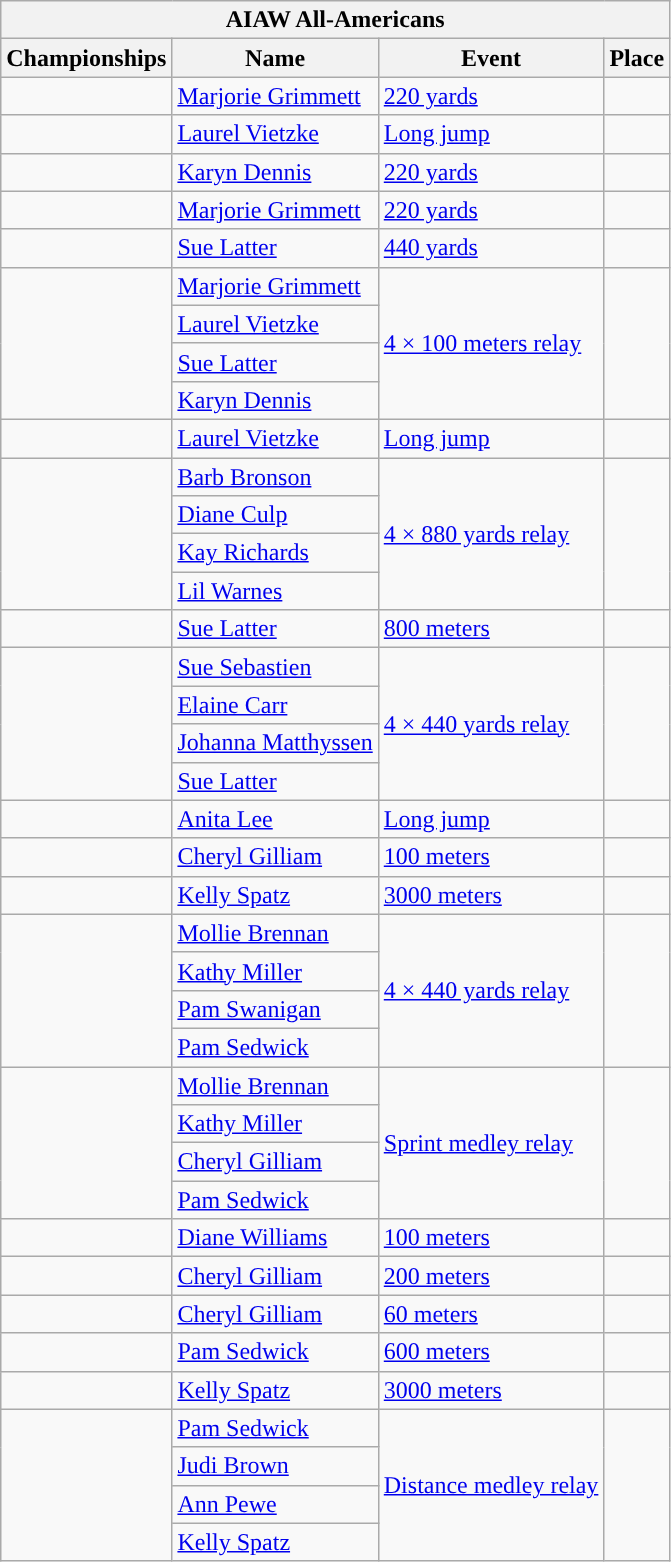<table class="wikitable sortable">
<tr>
<th colspan="4">AIAW All-Americans</th>
</tr>
<tr>
<th scope="col">Championships</th>
<th scope="col">Name</th>
<th scope="col">Event</th>
<th scope="col">Place</th>
</tr>
<tr>
<td></td>
<td><a href='#'>Marjorie Grimmett</a></td>
<td><a href='#'>220 yards</a></td>
<td></td>
</tr>
<tr>
<td></td>
<td><a href='#'>Laurel Vietzke</a></td>
<td><a href='#'>Long jump</a></td>
<td></td>
</tr>
<tr>
<td></td>
<td><a href='#'>Karyn Dennis</a></td>
<td><a href='#'>220 yards</a></td>
<td></td>
</tr>
<tr>
<td></td>
<td><a href='#'>Marjorie Grimmett</a></td>
<td><a href='#'>220 yards</a></td>
<td></td>
</tr>
<tr>
<td></td>
<td><a href='#'>Sue Latter</a></td>
<td><a href='#'>440 yards</a></td>
<td></td>
</tr>
<tr>
<td rowspan=4></td>
<td><a href='#'>Marjorie Grimmett</a></td>
<td rowspan=4><a href='#'>4 × 100 meters relay</a></td>
<td rowspan=4></td>
</tr>
<tr>
<td><a href='#'>Laurel Vietzke</a></td>
</tr>
<tr>
<td><a href='#'>Sue Latter</a></td>
</tr>
<tr>
<td><a href='#'>Karyn Dennis</a></td>
</tr>
<tr>
<td></td>
<td><a href='#'>Laurel Vietzke</a></td>
<td><a href='#'>Long jump</a></td>
<td></td>
</tr>
<tr>
<td rowspan=4></td>
<td><a href='#'>Barb Bronson</a></td>
<td rowspan=4><a href='#'>4 × 880 yards relay</a></td>
<td rowspan=4></td>
</tr>
<tr>
<td><a href='#'>Diane Culp</a></td>
</tr>
<tr>
<td><a href='#'>Kay Richards</a></td>
</tr>
<tr>
<td><a href='#'>Lil Warnes</a></td>
</tr>
<tr>
<td></td>
<td><a href='#'>Sue Latter</a></td>
<td><a href='#'>800 meters</a></td>
<td></td>
</tr>
<tr>
<td rowspan=4></td>
<td><a href='#'>Sue Sebastien</a></td>
<td rowspan=4><a href='#'>4 × 440 yards relay</a></td>
<td rowspan=4></td>
</tr>
<tr>
<td><a href='#'>Elaine Carr</a></td>
</tr>
<tr>
<td><a href='#'>Johanna Matthyssen</a></td>
</tr>
<tr>
<td><a href='#'>Sue Latter</a></td>
</tr>
<tr>
<td></td>
<td><a href='#'>Anita Lee</a></td>
<td><a href='#'>Long jump</a></td>
<td></td>
</tr>
<tr>
<td></td>
<td><a href='#'>Cheryl Gilliam</a></td>
<td><a href='#'>100 meters</a></td>
<td></td>
</tr>
<tr>
<td></td>
<td><a href='#'>Kelly Spatz</a></td>
<td><a href='#'>3000 meters</a></td>
<td></td>
</tr>
<tr>
<td rowspan=4></td>
<td><a href='#'>Mollie Brennan</a></td>
<td rowspan=4><a href='#'>4 × 440 yards relay</a></td>
<td rowspan=4></td>
</tr>
<tr>
<td><a href='#'>Kathy Miller</a></td>
</tr>
<tr>
<td><a href='#'>Pam Swanigan</a></td>
</tr>
<tr>
<td><a href='#'>Pam Sedwick</a></td>
</tr>
<tr>
<td rowspan=4></td>
<td><a href='#'>Mollie Brennan</a></td>
<td rowspan=4><a href='#'>Sprint medley relay</a></td>
<td rowspan=4></td>
</tr>
<tr>
<td><a href='#'>Kathy Miller</a></td>
</tr>
<tr>
<td><a href='#'>Cheryl Gilliam</a></td>
</tr>
<tr>
<td><a href='#'>Pam Sedwick</a></td>
</tr>
<tr>
<td></td>
<td><a href='#'>Diane Williams</a></td>
<td><a href='#'>100 meters</a></td>
<td></td>
</tr>
<tr>
<td></td>
<td><a href='#'>Cheryl Gilliam</a></td>
<td><a href='#'>200 meters</a></td>
<td></td>
</tr>
<tr>
<td></td>
<td><a href='#'>Cheryl Gilliam</a></td>
<td><a href='#'>60 meters</a></td>
<td></td>
</tr>
<tr>
<td></td>
<td><a href='#'>Pam Sedwick</a></td>
<td><a href='#'>600 meters</a></td>
<td></td>
</tr>
<tr>
<td></td>
<td><a href='#'>Kelly Spatz</a></td>
<td><a href='#'>3000 meters</a></td>
<td></td>
</tr>
<tr>
<td rowspan=4></td>
<td><a href='#'>Pam Sedwick</a></td>
<td rowspan=4><a href='#'>Distance medley relay</a></td>
<td rowspan=4></td>
</tr>
<tr>
<td><a href='#'>Judi Brown</a></td>
</tr>
<tr>
<td><a href='#'>Ann Pewe</a></td>
</tr>
<tr>
<td><a href='#'>Kelly Spatz</a></td>
</tr>
</table>
